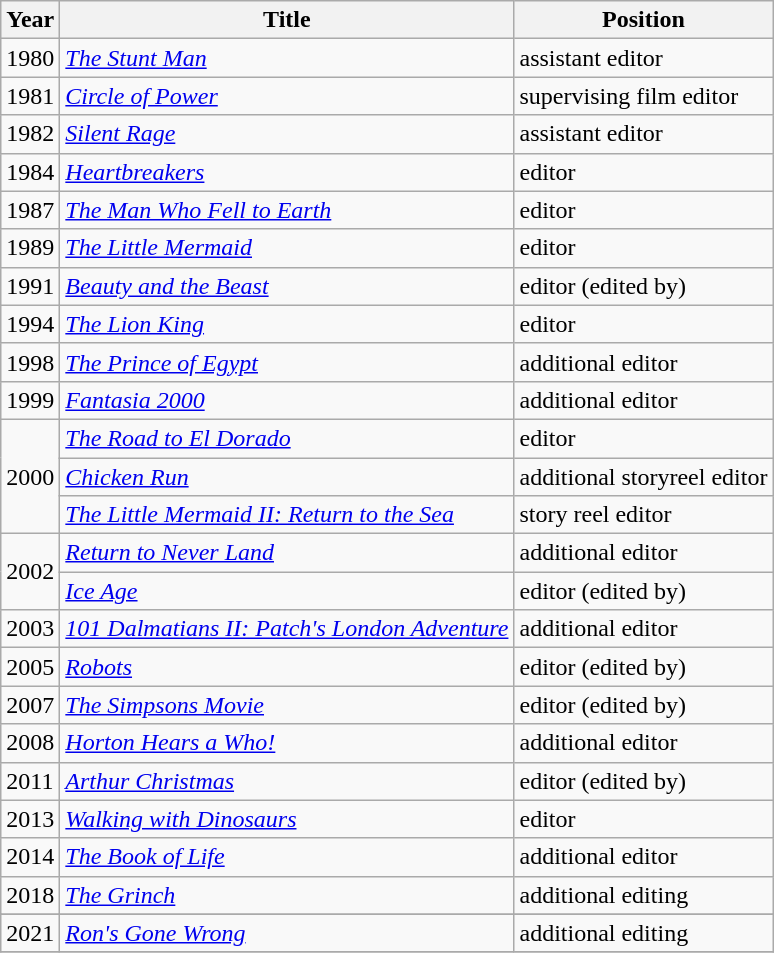<table class="wikitable sortable">
<tr>
<th scope="col">Year</th>
<th scope="col">Title</th>
<th scope="col">Position</th>
</tr>
<tr>
<td>1980</td>
<td><em><a href='#'>The Stunt Man</a></em></td>
<td>assistant editor</td>
</tr>
<tr>
<td>1981</td>
<td><em><a href='#'>Circle of Power</a></em></td>
<td>supervising film editor</td>
</tr>
<tr>
<td>1982</td>
<td><em><a href='#'>Silent Rage</a></em></td>
<td>assistant editor</td>
</tr>
<tr>
<td>1984</td>
<td><em><a href='#'>Heartbreakers</a></em></td>
<td>editor</td>
</tr>
<tr>
<td>1987</td>
<td><em><a href='#'>The Man Who Fell to Earth</a></em></td>
<td>editor</td>
</tr>
<tr>
<td>1989</td>
<td><em><a href='#'>The Little Mermaid</a></em></td>
<td>editor</td>
</tr>
<tr>
<td>1991</td>
<td><em><a href='#'>Beauty and the Beast</a></em></td>
<td>editor (edited by)</td>
</tr>
<tr>
<td>1994</td>
<td><em><a href='#'>The Lion King</a></em></td>
<td>editor</td>
</tr>
<tr>
<td>1998</td>
<td><em><a href='#'>The Prince of Egypt</a></em></td>
<td>additional editor</td>
</tr>
<tr>
<td>1999</td>
<td><em><a href='#'>Fantasia 2000</a></em></td>
<td>additional editor</td>
</tr>
<tr>
<td rowspan="3">2000</td>
<td><em><a href='#'>The Road to El Dorado</a></em></td>
<td>editor</td>
</tr>
<tr>
<td><em><a href='#'>Chicken Run</a></em></td>
<td>additional storyreel editor</td>
</tr>
<tr>
<td><em><a href='#'>The Little Mermaid II: Return to the Sea</a></em></td>
<td>story reel editor</td>
</tr>
<tr>
<td rowspan="2">2002</td>
<td><em><a href='#'>Return to Never Land</a></em></td>
<td>additional editor</td>
</tr>
<tr>
<td><em><a href='#'>Ice Age</a></em></td>
<td>editor (edited by)</td>
</tr>
<tr>
<td>2003</td>
<td><em><a href='#'>101 Dalmatians II: Patch's London Adventure</a></em></td>
<td>additional editor</td>
</tr>
<tr>
<td>2005</td>
<td><em><a href='#'>Robots</a></em></td>
<td>editor (edited by)</td>
</tr>
<tr>
<td>2007</td>
<td><em><a href='#'>The Simpsons Movie</a></em></td>
<td>editor (edited by)</td>
</tr>
<tr>
<td>2008</td>
<td><em><a href='#'>Horton Hears a Who!</a></em></td>
<td>additional editor</td>
</tr>
<tr>
<td>2011</td>
<td><em><a href='#'>Arthur Christmas</a></em></td>
<td>editor (edited by)</td>
</tr>
<tr>
<td>2013</td>
<td><em><a href='#'>Walking with Dinosaurs</a></em></td>
<td>editor</td>
</tr>
<tr>
<td>2014</td>
<td><em><a href='#'>The Book of Life</a></em></td>
<td>additional editor</td>
</tr>
<tr>
<td>2018</td>
<td><em><a href='#'>The Grinch</a></em></td>
<td>additional editing</td>
</tr>
<tr>
</tr>
<tr>
<td>2021</td>
<td><em><a href='#'>Ron's Gone Wrong</a></em></td>
<td>additional editing</td>
</tr>
<tr>
</tr>
</table>
